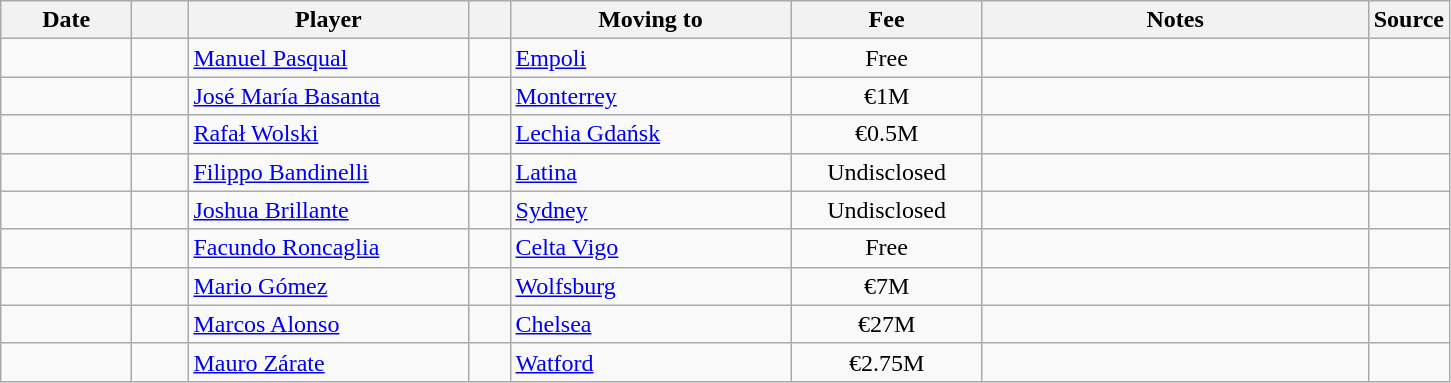<table class="wikitable sortable">
<tr>
<th style="width:80px;">Date</th>
<th style="width:30px;"></th>
<th style="width:180px;">Player</th>
<th style="width:20px;"></th>
<th style="width:180px;">Moving to</th>
<th style="width:120px;" class="unsortable">Fee</th>
<th style="width:250px;" class="unsortable">Notes</th>
<th style="width:20px;">Source</th>
</tr>
<tr>
<td></td>
<td align=center></td>
<td> <a href='#'>Manuel Pasqual</a></td>
<td align=center></td>
<td> <a href='#'>Empoli</a></td>
<td align=center>Free</td>
<td align=center></td>
<td></td>
</tr>
<tr>
<td></td>
<td align=center></td>
<td> <a href='#'>José María Basanta</a></td>
<td align=center></td>
<td> <a href='#'>Monterrey</a></td>
<td align=center>€1M</td>
<td align=center></td>
<td></td>
</tr>
<tr>
<td></td>
<td align=center></td>
<td> <a href='#'>Rafał Wolski</a></td>
<td align=center></td>
<td> <a href='#'>Lechia Gdańsk</a></td>
<td align=center>€0.5M</td>
<td align=center></td>
<td></td>
</tr>
<tr>
<td></td>
<td align=center></td>
<td> <a href='#'>Filippo Bandinelli</a></td>
<td align=center></td>
<td> <a href='#'>Latina</a></td>
<td align=center>Undisclosed</td>
<td align=center></td>
<td></td>
</tr>
<tr>
<td></td>
<td align=center></td>
<td> <a href='#'>Joshua Brillante</a></td>
<td align=center></td>
<td> <a href='#'>Sydney</a></td>
<td align=center>Undisclosed</td>
<td align=center></td>
<td></td>
</tr>
<tr>
<td></td>
<td align=center></td>
<td> <a href='#'>Facundo Roncaglia</a></td>
<td align=center></td>
<td> <a href='#'>Celta Vigo</a></td>
<td align=center>Free</td>
<td align=center></td>
<td></td>
</tr>
<tr>
<td></td>
<td align=center></td>
<td> <a href='#'>Mario Gómez</a></td>
<td align=center></td>
<td> <a href='#'>Wolfsburg</a></td>
<td align=center>€7M</td>
<td align=center></td>
<td></td>
</tr>
<tr>
<td></td>
<td align=center></td>
<td> <a href='#'>Marcos Alonso</a></td>
<td align=center></td>
<td> <a href='#'>Chelsea</a></td>
<td align=center>€27M</td>
<td align=center></td>
<td></td>
</tr>
<tr>
<td></td>
<td align=center></td>
<td> <a href='#'>Mauro Zárate</a></td>
<td align=center></td>
<td> <a href='#'>Watford</a></td>
<td align=center>€2.75M</td>
<td align=center></td>
<td></td>
</tr>
</table>
